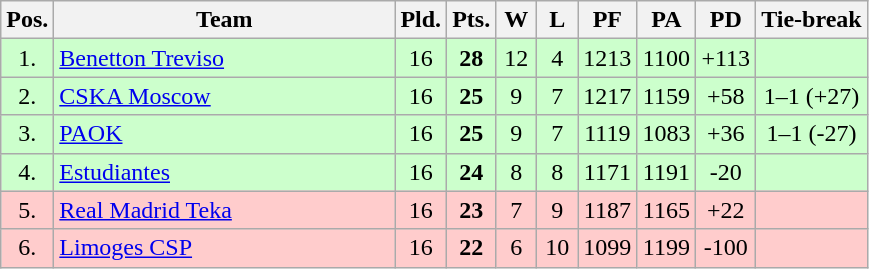<table class="wikitable" style="text-align:center">
<tr>
<th width=15>Pos.</th>
<th width=220>Team</th>
<th width=20>Pld.</th>
<th width=20>Pts.</th>
<th width=20>W</th>
<th width=20>L</th>
<th width=20>PF</th>
<th width=20>PA</th>
<th width=20>PD</th>
<th>Tie-break</th>
</tr>
<tr style="background: #ccffcc;">
<td>1.</td>
<td align=left> <a href='#'>Benetton Treviso</a></td>
<td>16</td>
<td><strong>28</strong></td>
<td>12</td>
<td>4</td>
<td>1213</td>
<td>1100</td>
<td>+113</td>
<td></td>
</tr>
<tr style="background: #ccffcc;">
<td>2.</td>
<td align=left> <a href='#'>CSKA Moscow</a></td>
<td>16</td>
<td><strong>25</strong></td>
<td>9</td>
<td>7</td>
<td>1217</td>
<td>1159</td>
<td>+58</td>
<td>1–1 (+27)</td>
</tr>
<tr style="background: #ccffcc;">
<td>3.</td>
<td align=left> <a href='#'>PAOK</a></td>
<td>16</td>
<td><strong>25</strong></td>
<td>9</td>
<td>7</td>
<td>1119</td>
<td>1083</td>
<td>+36</td>
<td>1–1 (-27)</td>
</tr>
<tr style="background: #ccffcc;">
<td>4.</td>
<td align=left> <a href='#'>Estudiantes</a></td>
<td>16</td>
<td><strong>24</strong></td>
<td>8</td>
<td>8</td>
<td>1171</td>
<td>1191</td>
<td>-20</td>
<td></td>
</tr>
<tr style="background: #ffcccc;">
<td>5.</td>
<td align=left> <a href='#'>Real Madrid Teka</a></td>
<td>16</td>
<td><strong>23</strong></td>
<td>7</td>
<td>9</td>
<td>1187</td>
<td>1165</td>
<td>+22</td>
<td></td>
</tr>
<tr style="background: #ffcccc;">
<td>6.</td>
<td align=left> <a href='#'>Limoges CSP</a></td>
<td>16</td>
<td><strong>22</strong></td>
<td>6</td>
<td>10</td>
<td>1099</td>
<td>1199</td>
<td>-100</td>
<td></td>
</tr>
</table>
